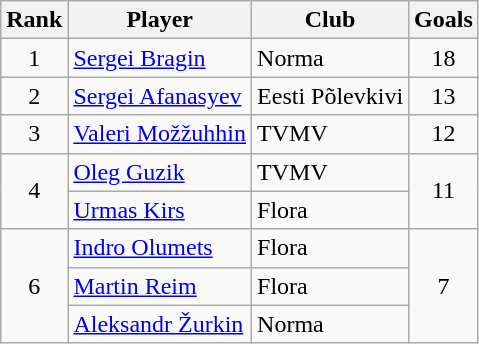<table class="wikitable">
<tr>
<th>Rank</th>
<th>Player</th>
<th>Club</th>
<th>Goals</th>
</tr>
<tr>
<td align=center>1</td>
<td> <a href='#'>Sergei Bragin</a></td>
<td>Norma</td>
<td align=center>18</td>
</tr>
<tr>
<td align=center>2</td>
<td> <a href='#'>Sergei Afanasyev</a></td>
<td>Eesti Põlevkivi</td>
<td align=center>13</td>
</tr>
<tr>
<td align=center>3</td>
<td> <a href='#'>Valeri Možžuhhin</a></td>
<td>TVMV</td>
<td align=center>12</td>
</tr>
<tr>
<td rowspan=2 align=center>4</td>
<td> <a href='#'>Oleg Guzik</a></td>
<td>TVMV</td>
<td rowspan=2 align=center>11</td>
</tr>
<tr>
<td> <a href='#'>Urmas Kirs</a></td>
<td>Flora</td>
</tr>
<tr>
<td rowspan=3 align=center>6</td>
<td> <a href='#'>Indro Olumets</a></td>
<td>Flora</td>
<td rowspan=3 align=center>7</td>
</tr>
<tr>
<td> <a href='#'>Martin Reim</a></td>
<td>Flora</td>
</tr>
<tr>
<td> <a href='#'>Aleksandr Žurkin</a></td>
<td>Norma</td>
</tr>
</table>
